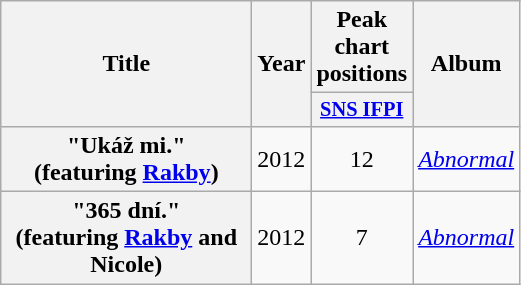<table class="wikitable plainrowheaders" style="text-align:center;">
<tr>
<th scope="col" rowspan="2" style="width:10em;">Title</th>
<th scope="col" rowspan="2">Year</th>
<th scope="col" colspan="1">Peak chart positions</th>
<th scope="col" rowspan="2">Album</th>
</tr>
<tr>
<th scope="col" style="width:3em;font-size:85%;"><a href='#'>SNS IFPI</a><br></th>
</tr>
<tr>
<th scope="row">"Ukáž mi."<br><span>(featuring <a href='#'>Rakby</a>)</span></th>
<td>2012</td>
<td>12</td>
<td><em><a href='#'>Abnormal</a></em></td>
</tr>
<tr>
<th scope="row">"365 dní."<br><span>(featuring <a href='#'>Rakby</a> and Nicole)</span></th>
<td>2012</td>
<td>7</td>
<td><em><a href='#'>Abnormal</a></em></td>
</tr>
</table>
